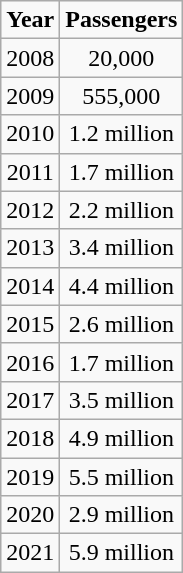<table class="wikitable" style="border-collapse:collapse;text-align:center">
<tr>
<td><strong>Year</strong></td>
<td><strong>Passengers</strong></td>
</tr>
<tr>
<td>2008</td>
<td>20,000</td>
</tr>
<tr>
<td>2009</td>
<td>555,000</td>
</tr>
<tr>
<td>2010</td>
<td>1.2 million</td>
</tr>
<tr>
<td>2011</td>
<td>1.7 million</td>
</tr>
<tr>
<td>2012</td>
<td>2.2 million</td>
</tr>
<tr>
<td>2013</td>
<td>3.4 million</td>
</tr>
<tr>
<td>2014</td>
<td>4.4 million</td>
</tr>
<tr>
<td>2015</td>
<td>2.6 million</td>
</tr>
<tr>
<td>2016</td>
<td>1.7 million</td>
</tr>
<tr>
<td>2017</td>
<td>3.5 million</td>
</tr>
<tr>
<td>2018</td>
<td>4.9 million</td>
</tr>
<tr>
<td>2019</td>
<td>5.5 million</td>
</tr>
<tr>
<td>2020</td>
<td>2.9 million</td>
</tr>
<tr>
<td>2021</td>
<td>5.9 million </td>
</tr>
</table>
